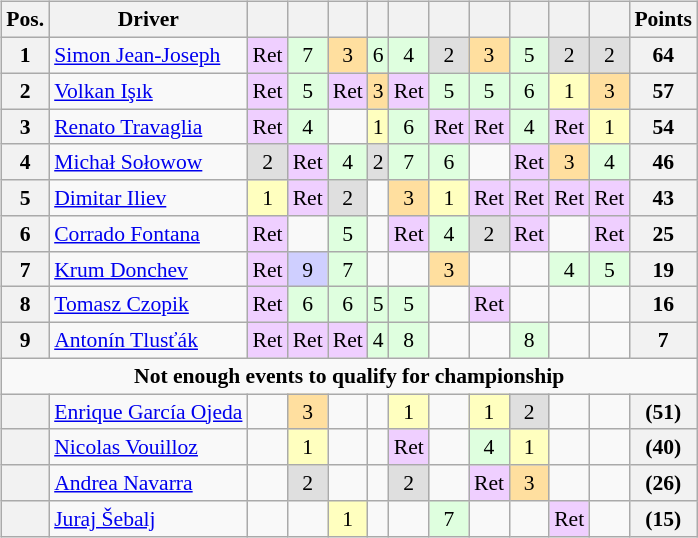<table>
<tr>
<td valign="top"><br><table class="wikitable" style="text-align:center; font-size:90%;">
<tr>
<th>Pos.</th>
<th>Driver</th>
<th></th>
<th></th>
<th></th>
<th></th>
<th></th>
<th></th>
<th></th>
<th></th>
<th></th>
<th></th>
<th>Points</th>
</tr>
<tr>
<th>1</th>
<td align="left"> <a href='#'>Simon Jean-Joseph</a></td>
<td style="background:#efcfff;">Ret</td>
<td style="background:#dfffdf;">7</td>
<td style="background:#ffdf9f;">3</td>
<td style="background:#dfffdf;">6</td>
<td style="background:#dfffdf;">4</td>
<td style="background:#dfdfdf;">2</td>
<td style="background:#ffdf9f;">3</td>
<td style="background:#dfffdf;">5</td>
<td style="background:#dfdfdf;">2</td>
<td style="background:#dfdfdf;">2</td>
<th>64</th>
</tr>
<tr>
<th>2</th>
<td align="left"> <a href='#'>Volkan Işık</a></td>
<td style="background:#efcfff;">Ret</td>
<td style="background:#dfffdf;">5</td>
<td style="background:#efcfff;">Ret</td>
<td style="background:#ffdf9f;">3</td>
<td style="background:#efcfff;">Ret</td>
<td style="background:#dfffdf;">5</td>
<td style="background:#dfffdf;">5</td>
<td style="background:#dfffdf;">6</td>
<td style="background:#ffffbf;">1</td>
<td style="background:#ffdf9f;">3</td>
<th>57</th>
</tr>
<tr>
<th>3</th>
<td align="left"> <a href='#'>Renato Travaglia</a></td>
<td style="background:#efcfff;">Ret</td>
<td style="background:#dfffdf;">4</td>
<td></td>
<td style="background:#ffffbf;">1</td>
<td style="background:#dfffdf;">6</td>
<td style="background:#efcfff;">Ret</td>
<td style="background:#efcfff;">Ret</td>
<td style="background:#dfffdf;">4</td>
<td style="background:#efcfff;">Ret</td>
<td style="background:#ffffbf;">1</td>
<th>54</th>
</tr>
<tr>
<th>4</th>
<td align="left"> <a href='#'>Michał Sołowow</a></td>
<td style="background:#dfdfdf;">2</td>
<td style="background:#efcfff;">Ret</td>
<td style="background:#dfffdf;">4</td>
<td style="background:#dfdfdf;">2</td>
<td style="background:#dfffdf;">7</td>
<td style="background:#dfffdf;">6</td>
<td></td>
<td style="background:#efcfff;">Ret</td>
<td style="background:#ffdf9f;">3</td>
<td style="background:#dfffdf;">4</td>
<th>46</th>
</tr>
<tr>
<th>5</th>
<td align="left"> <a href='#'>Dimitar Iliev</a></td>
<td style="background:#ffffbf;">1</td>
<td style="background:#efcfff;">Ret</td>
<td style="background:#dfdfdf;">2</td>
<td></td>
<td style="background:#ffdf9f;">3</td>
<td style="background:#ffffbf;">1</td>
<td style="background:#efcfff;">Ret</td>
<td style="background:#efcfff;">Ret</td>
<td style="background:#efcfff;">Ret</td>
<td style="background:#efcfff;">Ret</td>
<th>43</th>
</tr>
<tr>
<th>6</th>
<td align="left"> <a href='#'>Corrado Fontana</a></td>
<td style="background:#efcfff;">Ret</td>
<td></td>
<td style="background:#dfffdf;">5</td>
<td></td>
<td style="background:#efcfff;">Ret</td>
<td style="background:#dfffdf;">4</td>
<td style="background:#dfdfdf;">2</td>
<td style="background:#efcfff;">Ret</td>
<td></td>
<td style="background:#efcfff;">Ret</td>
<th>25</th>
</tr>
<tr>
<th>7</th>
<td align="left"> <a href='#'>Krum Donchev</a></td>
<td style="background:#efcfff;">Ret</td>
<td style="background:#cfcfff;">9</td>
<td style="background:#dfffdf;">7</td>
<td></td>
<td></td>
<td style="background:#ffdf9f;">3</td>
<td></td>
<td></td>
<td style="background:#dfffdf;">4</td>
<td style="background:#dfffdf;">5</td>
<th>19</th>
</tr>
<tr>
<th>8</th>
<td align="left"> <a href='#'>Tomasz Czopik</a></td>
<td style="background:#efcfff;">Ret</td>
<td style="background:#dfffdf;">6</td>
<td style="background:#dfffdf;">6</td>
<td style="background:#dfffdf;">5</td>
<td style="background:#dfffdf;">5</td>
<td></td>
<td style="background:#efcfff;">Ret</td>
<td></td>
<td></td>
<td></td>
<th>16</th>
</tr>
<tr>
<th>9</th>
<td align="left"> <a href='#'>Antonín Tlusťák</a></td>
<td style="background:#efcfff;">Ret</td>
<td style="background:#efcfff;">Ret</td>
<td style="background:#efcfff;">Ret</td>
<td style="background:#dfffdf;">4</td>
<td style="background:#dfffdf;">8</td>
<td></td>
<td></td>
<td style="background:#dfffdf;">8</td>
<td></td>
<td></td>
<th>7</th>
</tr>
<tr>
<td colspan=13><strong>Not enough events to qualify for championship</strong></td>
</tr>
<tr>
<th></th>
<td align="left"> <a href='#'>Enrique García Ojeda</a></td>
<td></td>
<td style="background:#ffdf9f;">3</td>
<td></td>
<td></td>
<td style="background:#ffffbf;">1</td>
<td></td>
<td style="background:#ffffbf;">1</td>
<td style="background:#dfdfdf;">2</td>
<td></td>
<td></td>
<th>(51)</th>
</tr>
<tr>
<th></th>
<td align="left"> <a href='#'>Nicolas Vouilloz</a></td>
<td></td>
<td style="background:#ffffbf;">1</td>
<td></td>
<td></td>
<td style="background:#efcfff;">Ret</td>
<td></td>
<td style="background:#dfffdf;">4</td>
<td style="background:#ffffbf;">1</td>
<td></td>
<td></td>
<th>(40)</th>
</tr>
<tr>
<th></th>
<td align="left"> <a href='#'>Andrea Navarra</a></td>
<td></td>
<td style="background:#dfdfdf;">2</td>
<td></td>
<td></td>
<td style="background:#dfdfdf;">2</td>
<td></td>
<td style="background:#efcfff;">Ret</td>
<td style="background:#ffdf9f;">3</td>
<td></td>
<td></td>
<th>(26)</th>
</tr>
<tr>
<th></th>
<td align="left"> <a href='#'>Juraj Šebalj</a></td>
<td></td>
<td></td>
<td style="background:#ffffbf;">1</td>
<td></td>
<td></td>
<td style="background:#dfffdf;">7</td>
<td></td>
<td></td>
<td style="background:#efcfff;">Ret</td>
<td></td>
<th>(15)</th>
</tr>
</table>
</td>
<td valign="top"><br></td>
</tr>
</table>
